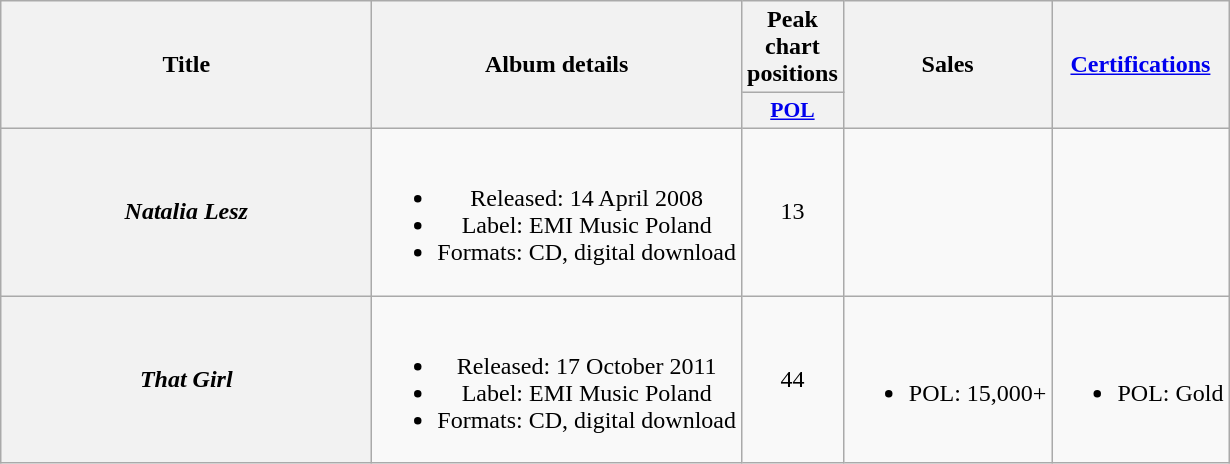<table class="wikitable plainrowheaders" style="text-align:center;">
<tr>
<th scope="col" rowspan="2" style="width:15em;">Title</th>
<th scope="col" rowspan="2">Album details</th>
<th scope="col" colspan="1">Peak chart positions</th>
<th scope="col" rowspan="2">Sales</th>
<th scope="col" rowspan="2"><a href='#'>Certifications</a></th>
</tr>
<tr>
<th scope="col" style="width:3em;font-size:90%;"><a href='#'>POL</a><br></th>
</tr>
<tr>
<th scope="row"><em>Natalia Lesz</em></th>
<td><br><ul><li>Released: 14 April 2008</li><li>Label: EMI Music Poland</li><li>Formats: CD, digital download</li></ul></td>
<td>13</td>
<td></td>
<td></td>
</tr>
<tr>
<th scope="row"><em>That Girl</em></th>
<td><br><ul><li>Released: 17 October 2011</li><li>Label: EMI Music Poland</li><li>Formats: CD, digital download</li></ul></td>
<td>44</td>
<td><br><ul><li>POL: 15,000+</li></ul></td>
<td><br><ul><li>POL: Gold</li></ul></td>
</tr>
</table>
